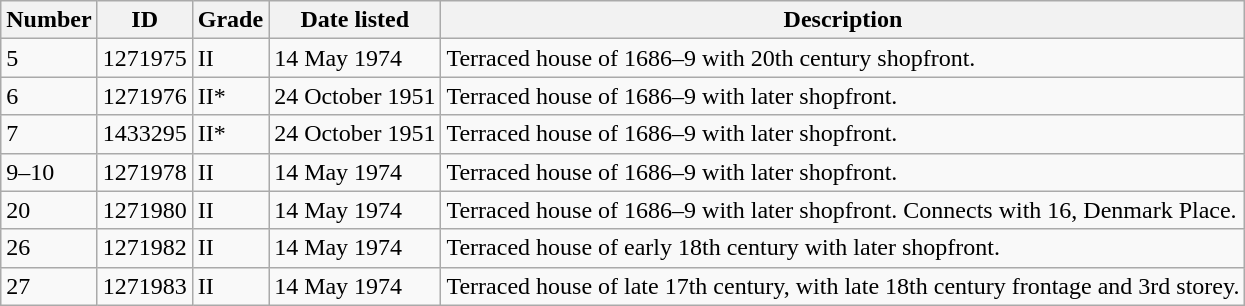<table class="wikitable">
<tr>
<th>Number</th>
<th>ID</th>
<th>Grade</th>
<th>Date listed</th>
<th>Description</th>
</tr>
<tr>
<td>5</td>
<td>1271975</td>
<td>II</td>
<td>14 May 1974</td>
<td>Terraced house of 1686–9 with 20th century shopfront.</td>
</tr>
<tr>
<td>6</td>
<td>1271976</td>
<td>II*</td>
<td>24 October 1951</td>
<td>Terraced house of 1686–9 with later shopfront.</td>
</tr>
<tr>
<td>7</td>
<td>1433295</td>
<td>II*</td>
<td>24 October 1951</td>
<td>Terraced house of 1686–9 with later shopfront.</td>
</tr>
<tr>
<td>9–10</td>
<td>1271978</td>
<td>II</td>
<td>14 May 1974</td>
<td>Terraced house of 1686–9 with later shopfront.</td>
</tr>
<tr>
<td>20</td>
<td>1271980</td>
<td>II</td>
<td>14 May 1974</td>
<td>Terraced house of 1686–9 with later shopfront. Connects with 16, Denmark Place.</td>
</tr>
<tr>
<td>26</td>
<td>1271982</td>
<td>II</td>
<td>14 May 1974</td>
<td>Terraced house of early 18th century with later shopfront.</td>
</tr>
<tr>
<td>27</td>
<td>1271983</td>
<td>II</td>
<td>14 May 1974</td>
<td>Terraced house of late 17th century, with late 18th century frontage and 3rd storey.</td>
</tr>
</table>
